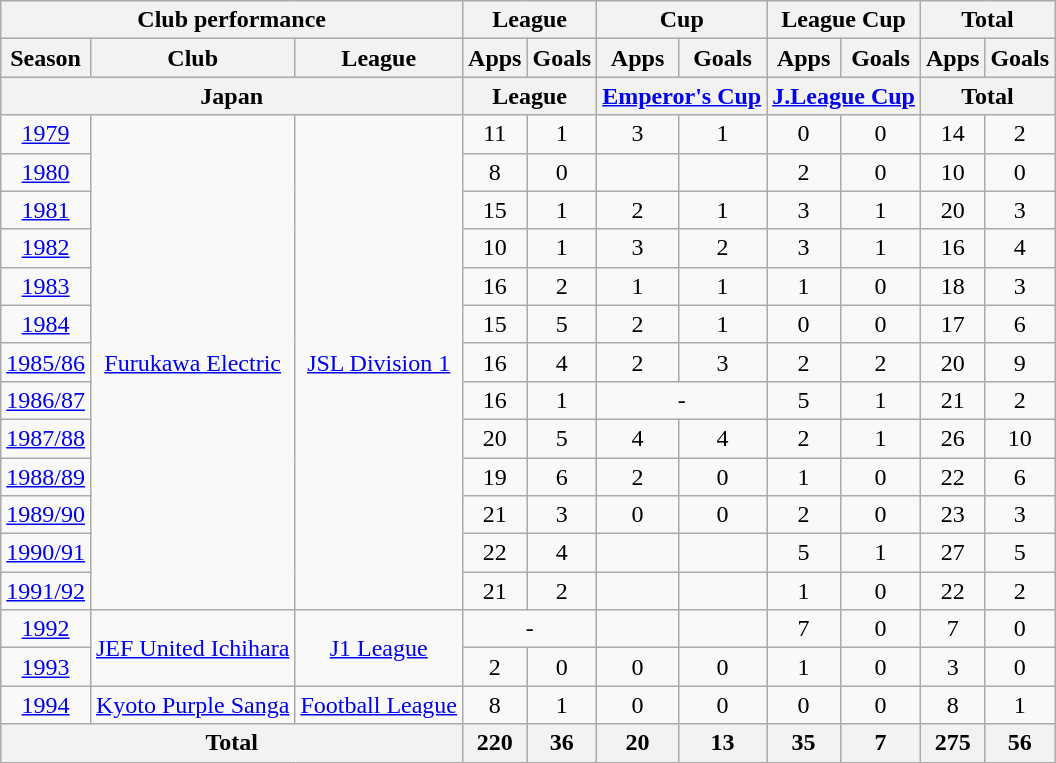<table class="wikitable" style="text-align:center;">
<tr>
<th colspan=3>Club performance</th>
<th colspan=2>League</th>
<th colspan=2>Cup</th>
<th colspan=2>League Cup</th>
<th colspan=2>Total</th>
</tr>
<tr>
<th>Season</th>
<th>Club</th>
<th>League</th>
<th>Apps</th>
<th>Goals</th>
<th>Apps</th>
<th>Goals</th>
<th>Apps</th>
<th>Goals</th>
<th>Apps</th>
<th>Goals</th>
</tr>
<tr>
<th colspan=3>Japan</th>
<th colspan=2>League</th>
<th colspan=2><a href='#'>Emperor's Cup</a></th>
<th colspan=2><a href='#'>J.League Cup</a></th>
<th colspan=2>Total</th>
</tr>
<tr>
<td><a href='#'>1979</a></td>
<td rowspan="13"><a href='#'>Furukawa Electric</a></td>
<td rowspan="13"><a href='#'>JSL Division 1</a></td>
<td>11</td>
<td>1</td>
<td>3</td>
<td>1</td>
<td>0</td>
<td>0</td>
<td>14</td>
<td>2</td>
</tr>
<tr>
<td><a href='#'>1980</a></td>
<td>8</td>
<td>0</td>
<td></td>
<td></td>
<td>2</td>
<td>0</td>
<td>10</td>
<td>0</td>
</tr>
<tr>
<td><a href='#'>1981</a></td>
<td>15</td>
<td>1</td>
<td>2</td>
<td>1</td>
<td>3</td>
<td>1</td>
<td>20</td>
<td>3</td>
</tr>
<tr>
<td><a href='#'>1982</a></td>
<td>10</td>
<td>1</td>
<td>3</td>
<td>2</td>
<td>3</td>
<td>1</td>
<td>16</td>
<td>4</td>
</tr>
<tr>
<td><a href='#'>1983</a></td>
<td>16</td>
<td>2</td>
<td>1</td>
<td>1</td>
<td>1</td>
<td>0</td>
<td>18</td>
<td>3</td>
</tr>
<tr>
<td><a href='#'>1984</a></td>
<td>15</td>
<td>5</td>
<td>2</td>
<td>1</td>
<td>0</td>
<td>0</td>
<td>17</td>
<td>6</td>
</tr>
<tr>
<td><a href='#'>1985/86</a></td>
<td>16</td>
<td>4</td>
<td>2</td>
<td>3</td>
<td>2</td>
<td>2</td>
<td>20</td>
<td>9</td>
</tr>
<tr>
<td><a href='#'>1986/87</a></td>
<td>16</td>
<td>1</td>
<td colspan="2">-</td>
<td>5</td>
<td>1</td>
<td>21</td>
<td>2</td>
</tr>
<tr>
<td><a href='#'>1987/88</a></td>
<td>20</td>
<td>5</td>
<td>4</td>
<td>4</td>
<td>2</td>
<td>1</td>
<td>26</td>
<td>10</td>
</tr>
<tr>
<td><a href='#'>1988/89</a></td>
<td>19</td>
<td>6</td>
<td>2</td>
<td>0</td>
<td>1</td>
<td>0</td>
<td>22</td>
<td>6</td>
</tr>
<tr>
<td><a href='#'>1989/90</a></td>
<td>21</td>
<td>3</td>
<td>0</td>
<td>0</td>
<td>2</td>
<td>0</td>
<td>23</td>
<td>3</td>
</tr>
<tr>
<td><a href='#'>1990/91</a></td>
<td>22</td>
<td>4</td>
<td></td>
<td></td>
<td>5</td>
<td>1</td>
<td>27</td>
<td>5</td>
</tr>
<tr>
<td><a href='#'>1991/92</a></td>
<td>21</td>
<td>2</td>
<td></td>
<td></td>
<td>1</td>
<td>0</td>
<td>22</td>
<td>2</td>
</tr>
<tr>
<td><a href='#'>1992</a></td>
<td rowspan="2"><a href='#'>JEF United Ichihara</a></td>
<td rowspan="2"><a href='#'>J1 League</a></td>
<td colspan="2">-</td>
<td></td>
<td></td>
<td>7</td>
<td>0</td>
<td>7</td>
<td>0</td>
</tr>
<tr>
<td><a href='#'>1993</a></td>
<td>2</td>
<td>0</td>
<td>0</td>
<td>0</td>
<td>1</td>
<td>0</td>
<td>3</td>
<td>0</td>
</tr>
<tr>
<td><a href='#'>1994</a></td>
<td><a href='#'>Kyoto Purple Sanga</a></td>
<td><a href='#'>Football League</a></td>
<td>8</td>
<td>1</td>
<td>0</td>
<td>0</td>
<td>0</td>
<td>0</td>
<td>8</td>
<td>1</td>
</tr>
<tr>
<th colspan=3>Total</th>
<th>220</th>
<th>36</th>
<th>20</th>
<th>13</th>
<th>35</th>
<th>7</th>
<th>275</th>
<th>56</th>
</tr>
</table>
